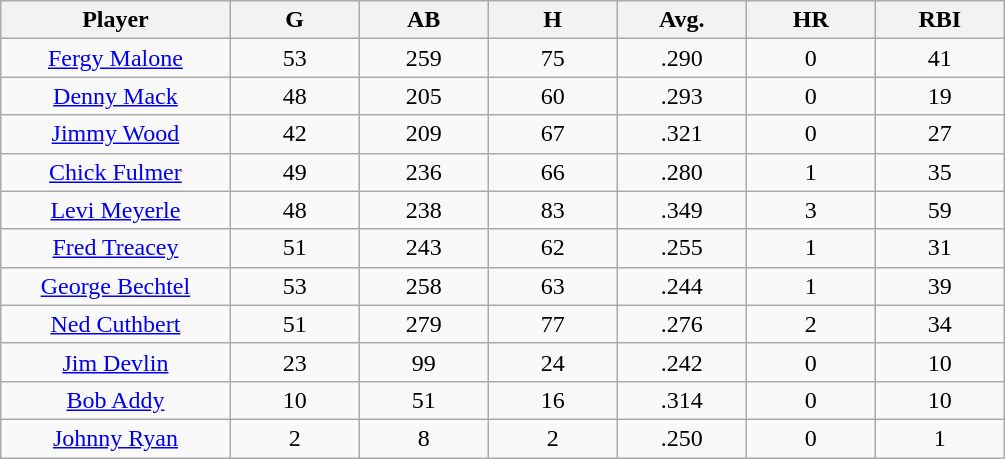<table class="wikitable sortable">
<tr>
<th bgcolor="#DDDDFF" width="16%">Player</th>
<th bgcolor="#DDDDFF" width="9%">G</th>
<th bgcolor="#DDDDFF" width="9%">AB</th>
<th bgcolor="#DDDDFF" width="9%">H</th>
<th bgcolor="#DDDDFF" width="9%">Avg.</th>
<th bgcolor="#DDDDFF" width="9%">HR</th>
<th bgcolor="#DDDDFF" width="9%">RBI</th>
</tr>
<tr align=center>
<td><a href='#'>Fergy Malone</a></td>
<td>53</td>
<td>259</td>
<td>75</td>
<td>.290</td>
<td>0</td>
<td>41</td>
</tr>
<tr align=center>
<td><a href='#'>Denny Mack</a></td>
<td>48</td>
<td>205</td>
<td>60</td>
<td>.293</td>
<td>0</td>
<td>19</td>
</tr>
<tr align=center>
<td><a href='#'>Jimmy Wood</a></td>
<td>42</td>
<td>209</td>
<td>67</td>
<td>.321</td>
<td>0</td>
<td>27</td>
</tr>
<tr align=center>
<td><a href='#'>Chick Fulmer</a></td>
<td>49</td>
<td>236</td>
<td>66</td>
<td>.280</td>
<td>1</td>
<td>35</td>
</tr>
<tr align=center>
<td><a href='#'>Levi Meyerle</a></td>
<td>48</td>
<td>238</td>
<td>83</td>
<td>.349</td>
<td>3</td>
<td>59</td>
</tr>
<tr align=center>
<td><a href='#'>Fred Treacey</a></td>
<td>51</td>
<td>243</td>
<td>62</td>
<td>.255</td>
<td>1</td>
<td>31</td>
</tr>
<tr align=center>
<td><a href='#'>George Bechtel</a></td>
<td>53</td>
<td>258</td>
<td>63</td>
<td>.244</td>
<td>1</td>
<td>39</td>
</tr>
<tr align=center>
<td><a href='#'>Ned Cuthbert</a></td>
<td>51</td>
<td>279</td>
<td>77</td>
<td>.276</td>
<td>2</td>
<td>34</td>
</tr>
<tr align=center>
<td><a href='#'>Jim Devlin</a></td>
<td>23</td>
<td>99</td>
<td>24</td>
<td>.242</td>
<td>0</td>
<td>10</td>
</tr>
<tr align=center>
<td><a href='#'>Bob Addy</a></td>
<td>10</td>
<td>51</td>
<td>16</td>
<td>.314</td>
<td>0</td>
<td>10</td>
</tr>
<tr align=center>
<td><a href='#'>Johnny Ryan</a></td>
<td>2</td>
<td>8</td>
<td>2</td>
<td>.250</td>
<td>0</td>
<td>1</td>
</tr>
</table>
